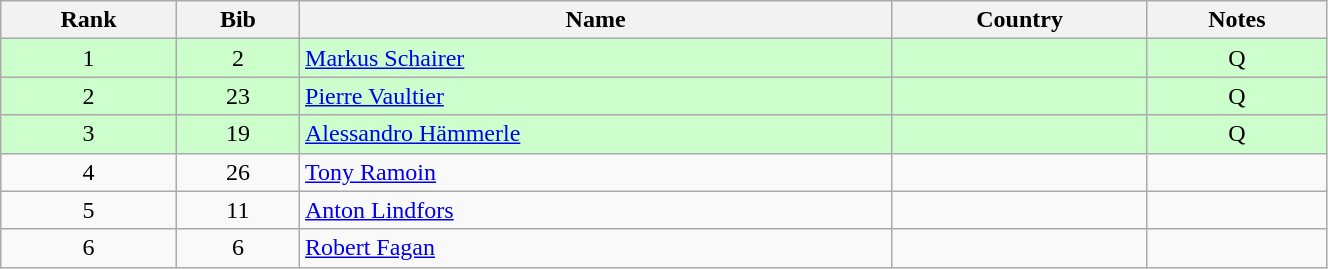<table class="wikitable" style="text-align:center;" width=70%>
<tr>
<th>Rank</th>
<th>Bib</th>
<th>Name</th>
<th>Country</th>
<th>Notes</th>
</tr>
<tr bgcolor="#ccffcc">
<td>1</td>
<td>2</td>
<td align=left><a href='#'>Markus Schairer</a></td>
<td align=left></td>
<td>Q</td>
</tr>
<tr bgcolor="#ccffcc">
<td>2</td>
<td>23</td>
<td align=left><a href='#'>Pierre Vaultier</a></td>
<td align=left></td>
<td>Q</td>
</tr>
<tr bgcolor="#ccffcc">
<td>3</td>
<td>19</td>
<td align=left><a href='#'>Alessandro Hämmerle</a></td>
<td align=left></td>
<td>Q</td>
</tr>
<tr>
<td>4</td>
<td>26</td>
<td align=left><a href='#'>Tony Ramoin</a></td>
<td align=left></td>
<td></td>
</tr>
<tr>
<td>5</td>
<td>11</td>
<td align=left><a href='#'>Anton Lindfors</a></td>
<td align=left></td>
<td></td>
</tr>
<tr>
<td>6</td>
<td>6</td>
<td align=left><a href='#'>Robert Fagan</a></td>
<td align=left></td>
<td></td>
</tr>
</table>
